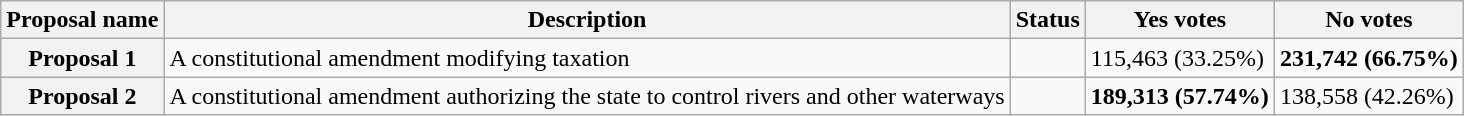<table class="wikitable sortable plainrowheaders">
<tr>
<th scope="col">Proposal name</th>
<th class="unsortable" scope="col">Description</th>
<th scope="col">Status</th>
<th scope="col">Yes votes</th>
<th scope="col">No votes</th>
</tr>
<tr>
<th scope="row">Proposal 1</th>
<td>A constitutional amendment modifying taxation</td>
<td></td>
<td>115,463 (33.25%)</td>
<td><strong>231,742 (66.75%)</strong></td>
</tr>
<tr>
<th scope="row">Proposal 2</th>
<td>A constitutional amendment authorizing the state to control rivers and other waterways</td>
<td></td>
<td><strong>189,313 (57.74%)</strong></td>
<td>138,558 (42.26%)</td>
</tr>
</table>
